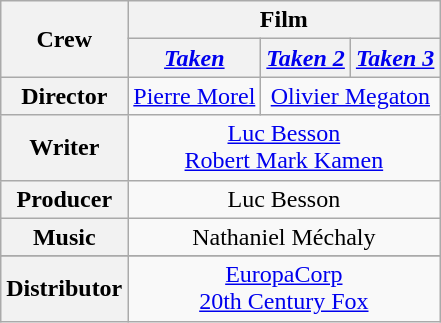<table class="wikitable" style="text-align:center;">
<tr>
<th rowspan="2">Crew</th>
<th colspan="3">Film</th>
</tr>
<tr>
<th><a href='#'><em>Taken</em></a></th>
<th><em><a href='#'>Taken 2</a></em></th>
<th><em><a href='#'>Taken 3</a></em></th>
</tr>
<tr>
<th>Director</th>
<td><a href='#'>Pierre Morel</a></td>
<td colspan="2"><a href='#'>Olivier Megaton</a></td>
</tr>
<tr>
<th>Writer</th>
<td colspan="3"><a href='#'>Luc Besson</a><br><a href='#'>Robert Mark Kamen</a></td>
</tr>
<tr>
<th>Producer</th>
<td colspan="3">Luc Besson</td>
</tr>
<tr>
<th>Music</th>
<td colspan="3">Nathaniel Méchaly</td>
</tr>
<tr>
</tr>
<tr>
<th>Distributor</th>
<td colspan="3"><a href='#'>EuropaCorp</a> <br><a href='#'>20th Century Fox</a> </td>
</tr>
</table>
